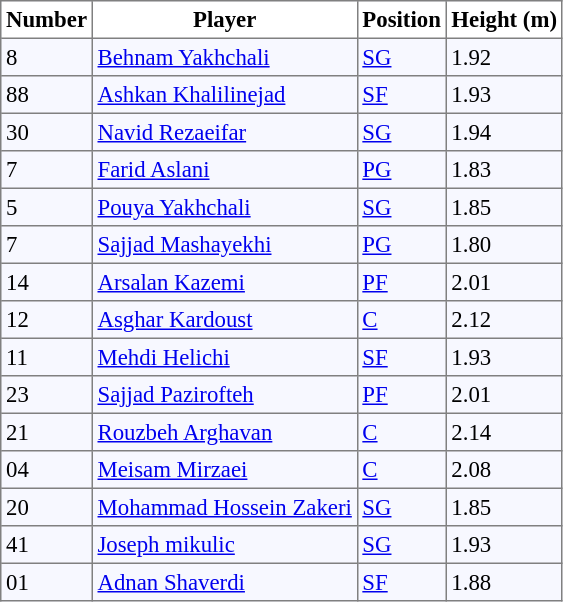<table cellpadding="3" cellspacing="0" border="1" style="background:#f7f8ff; font-size:95%; border:gray solid 1px; border-collapse:collapse;">
<tr style="background:#fff;">
<td align=center><strong>Number</strong></td>
<td align=center><strong>Player</strong></td>
<td align=center><strong>Position</strong></td>
<td align=center><strong>Height (m)</strong></td>
</tr>
<tr>
<td>8</td>
<td> <a href='#'>Behnam Yakhchali</a></td>
<td><a href='#'>SG</a></td>
<td>1.92</td>
</tr>
<tr>
<td>88</td>
<td> <a href='#'>Ashkan Khalilinejad</a></td>
<td><a href='#'>SF</a></td>
<td>1.93</td>
</tr>
<tr>
<td>30</td>
<td> <a href='#'>Navid Rezaeifar</a></td>
<td><a href='#'>SG</a></td>
<td>1.94</td>
</tr>
<tr>
<td>7</td>
<td> <a href='#'>Farid Aslani</a></td>
<td><a href='#'>PG</a></td>
<td>1.83</td>
</tr>
<tr>
<td>5</td>
<td> <a href='#'>Pouya Yakhchali</a></td>
<td><a href='#'>SG</a></td>
<td>1.85</td>
</tr>
<tr>
<td>7</td>
<td> <a href='#'>Sajjad Mashayekhi</a></td>
<td><a href='#'>PG</a></td>
<td>1.80</td>
</tr>
<tr>
<td>14</td>
<td> <a href='#'>Arsalan Kazemi</a></td>
<td><a href='#'>PF</a></td>
<td>2.01</td>
</tr>
<tr>
<td>12</td>
<td> <a href='#'>Asghar Kardoust</a></td>
<td><a href='#'>C</a></td>
<td>2.12</td>
</tr>
<tr>
<td>11</td>
<td> <a href='#'>Mehdi Helichi</a></td>
<td><a href='#'>SF</a></td>
<td>1.93</td>
</tr>
<tr>
<td>23</td>
<td> <a href='#'>Sajjad Pazirofteh</a></td>
<td><a href='#'>PF</a></td>
<td>2.01</td>
</tr>
<tr>
<td>21</td>
<td> <a href='#'>Rouzbeh Arghavan</a></td>
<td><a href='#'>C</a></td>
<td>2.14</td>
</tr>
<tr>
<td>04</td>
<td> <a href='#'>Meisam Mirzaei</a></td>
<td><a href='#'>C</a></td>
<td>2.08</td>
</tr>
<tr>
<td>20</td>
<td> <a href='#'>Mohammad Hossein Zakeri</a></td>
<td><a href='#'>SG</a></td>
<td>1.85</td>
</tr>
<tr>
<td>41</td>
<td> <a href='#'>Joseph mikulic</a></td>
<td><a href='#'>SG</a></td>
<td>1.93</td>
</tr>
<tr>
<td>01</td>
<td> <a href='#'>Adnan Shaverdi</a></td>
<td><a href='#'>SF</a></td>
<td>1.88</td>
</tr>
</table>
